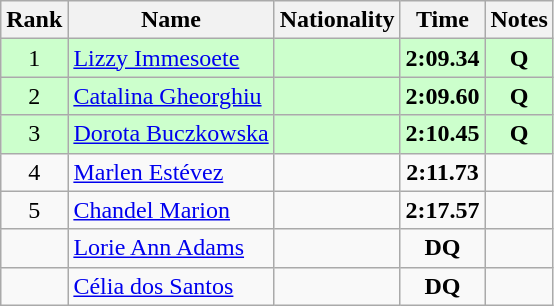<table class="wikitable sortable" style="text-align:center">
<tr>
<th>Rank</th>
<th>Name</th>
<th>Nationality</th>
<th>Time</th>
<th>Notes</th>
</tr>
<tr bgcolor=ccffcc>
<td>1</td>
<td align=left><a href='#'>Lizzy Immesoete</a></td>
<td align=left></td>
<td><strong>2:09.34</strong></td>
<td><strong>Q</strong></td>
</tr>
<tr bgcolor=ccffcc>
<td>2</td>
<td align=left><a href='#'>Catalina Gheorghiu</a></td>
<td align=left></td>
<td><strong>2:09.60</strong></td>
<td><strong>Q</strong></td>
</tr>
<tr bgcolor=ccffcc>
<td>3</td>
<td align=left><a href='#'>Dorota Buczkowska</a></td>
<td align=left></td>
<td><strong>2:10.45</strong></td>
<td><strong>Q</strong></td>
</tr>
<tr>
<td>4</td>
<td align=left><a href='#'>Marlen Estévez</a></td>
<td align=left></td>
<td><strong>2:11.73</strong></td>
<td></td>
</tr>
<tr>
<td>5</td>
<td align=left><a href='#'>Chandel Marion</a></td>
<td align=left></td>
<td><strong>2:17.57</strong></td>
<td></td>
</tr>
<tr>
<td></td>
<td align=left><a href='#'>Lorie Ann Adams</a></td>
<td align=left></td>
<td><strong>DQ</strong></td>
<td></td>
</tr>
<tr>
<td></td>
<td align=left><a href='#'>Célia dos Santos</a></td>
<td align=left></td>
<td><strong>DQ</strong></td>
<td></td>
</tr>
</table>
